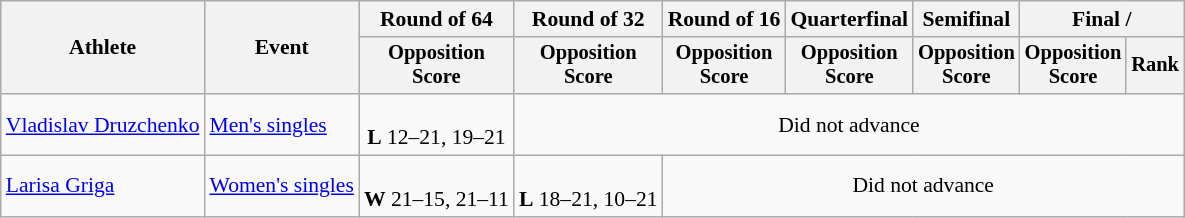<table class=wikitable style="font-size:90%">
<tr>
<th rowspan="2">Athlete</th>
<th rowspan="2">Event</th>
<th>Round of 64</th>
<th>Round of 32</th>
<th>Round of 16</th>
<th>Quarterfinal</th>
<th>Semifinal</th>
<th colspan=2>Final / </th>
</tr>
<tr style="font-size:95%">
<th>Opposition<br>Score</th>
<th>Opposition<br>Score</th>
<th>Opposition<br>Score</th>
<th>Opposition<br>Score</th>
<th>Opposition<br>Score</th>
<th>Opposition<br>Score</th>
<th>Rank</th>
</tr>
<tr align=center>
<td align=left><a href='#'>Vladislav Druzchenko</a></td>
<td align=left><a href='#'>Men's singles</a></td>
<td><br><strong>L</strong> 12–21, 19–21</td>
<td colspan=6>Did not advance</td>
</tr>
<tr align=center>
<td align=left><a href='#'>Larisa Griga</a></td>
<td align=left><a href='#'>Women's singles</a></td>
<td><br><strong>W</strong> 21–15, 21–11</td>
<td><br><strong>L</strong> 18–21, 10–21</td>
<td colspan=5>Did not advance</td>
</tr>
</table>
